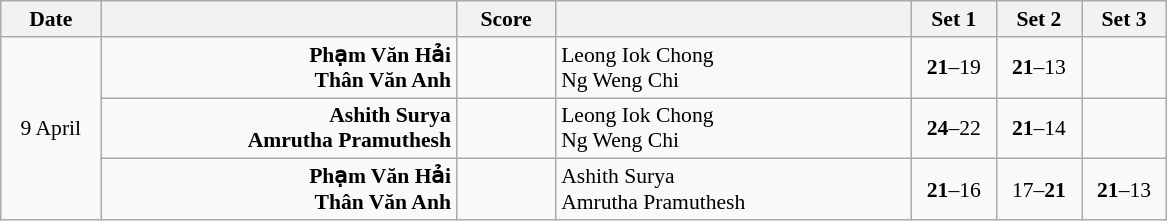<table class="wikitable" style="text-align: center; font-size:90%">
<tr>
<th width="60">Date</th>
<th align="right" width="230"></th>
<th width="60">Score</th>
<th align="left" width="230"></th>
<th width="50">Set 1</th>
<th width="50">Set 2</th>
<th width="50">Set 3</th>
</tr>
<tr>
<td rowspan="3">9 April</td>
<td align="right"><strong>Phạm Văn Hải <br>Thân Văn Anh </strong></td>
<td></td>
<td align="left"> Leong Iok Chong<br> Ng Weng Chi</td>
<td><strong>21</strong>–19</td>
<td><strong>21</strong>–13</td>
<td></td>
</tr>
<tr>
<td align="right"><strong>Ashith Surya <br>Amrutha Pramuthesh </strong></td>
<td></td>
<td align="left"> Leong Iok Chong<br> Ng Weng Chi</td>
<td><strong>24</strong>–22</td>
<td><strong>21</strong>–14</td>
<td></td>
</tr>
<tr>
<td align="right"><strong>Phạm Văn Hải <br>Thân Văn Anh </strong></td>
<td></td>
<td align="left"> Ashith Surya<br> Amrutha Pramuthesh</td>
<td><strong>21</strong>–16</td>
<td>17–<strong>21</strong></td>
<td><strong>21</strong>–13</td>
</tr>
</table>
